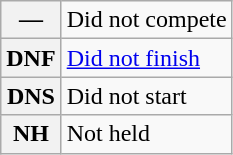<table class="wikitable">
<tr>
<th scope="row">—</th>
<td>Did not compete</td>
</tr>
<tr>
<th scope="row">DNF</th>
<td><a href='#'>Did not finish</a></td>
</tr>
<tr>
<th scope="row">DNS</th>
<td>Did not start</td>
</tr>
<tr>
<th scope="row">NH</th>
<td>Not held</td>
</tr>
</table>
